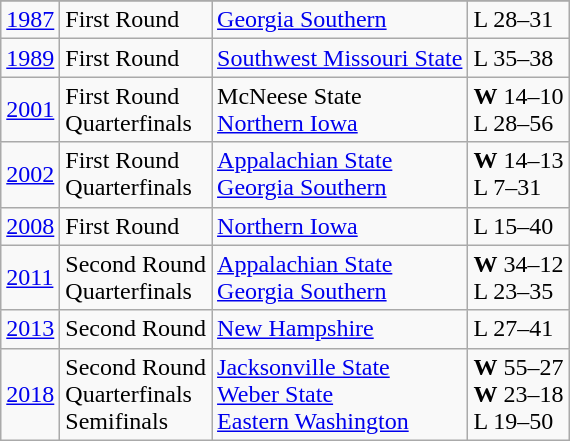<table class="wikitable">
<tr>
</tr>
<tr>
<td><a href='#'>1987</a></td>
<td>First Round</td>
<td><a href='#'>Georgia Southern</a></td>
<td>L 28–31</td>
</tr>
<tr>
<td><a href='#'>1989</a></td>
<td>First Round</td>
<td><a href='#'>Southwest Missouri State</a></td>
<td>L 35–38</td>
</tr>
<tr>
<td><a href='#'>2001</a></td>
<td>First Round<br>Quarterfinals</td>
<td>McNeese State<br><a href='#'>Northern Iowa</a></td>
<td><strong>W</strong> 14–10<br>L 28–56</td>
</tr>
<tr>
<td><a href='#'>2002</a></td>
<td>First Round<br>Quarterfinals</td>
<td><a href='#'>Appalachian State</a><br><a href='#'>Georgia Southern</a></td>
<td><strong>W</strong> 14–13<br>L 7–31</td>
</tr>
<tr>
<td><a href='#'>2008</a></td>
<td>First Round</td>
<td><a href='#'>Northern Iowa</a></td>
<td>L 15–40</td>
</tr>
<tr>
<td><a href='#'>2011</a></td>
<td>Second Round<br>Quarterfinals</td>
<td><a href='#'>Appalachian State</a><br><a href='#'>Georgia Southern</a></td>
<td><strong>W</strong> 34–12<br>L 23–35</td>
</tr>
<tr>
<td><a href='#'>2013</a></td>
<td>Second Round</td>
<td><a href='#'>New Hampshire</a></td>
<td>L 27–41</td>
</tr>
<tr>
<td><a href='#'>2018</a></td>
<td>Second Round<br>Quarterfinals<br>Semifinals</td>
<td><a href='#'>Jacksonville State</a><br><a href='#'>Weber State</a><br><a href='#'>Eastern Washington</a></td>
<td><strong>W</strong> 55–27<br><strong>W</strong> 23–18<br>L 19–50</td>
</tr>
</table>
